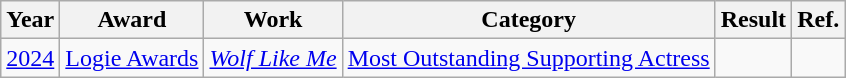<table class="wikitable">
<tr>
<th>Year</th>
<th>Award</th>
<th>Work</th>
<th>Category</th>
<th>Result</th>
<th>Ref.</th>
</tr>
<tr>
<td><a href='#'>2024</a></td>
<td><a href='#'>Logie Awards</a></td>
<td><a href='#'><em>Wolf Like Me</em></a></td>
<td><a href='#'>Most Outstanding Supporting Actress</a></td>
<td></td>
<td></td>
</tr>
</table>
